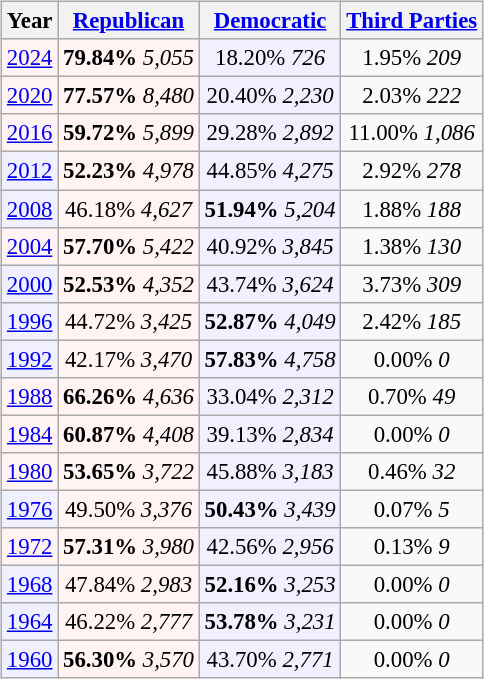<table class="wikitable" style="float:right; font-size:95%;">
<tr bgcolor=lightgrey>
<th>Year</th>
<th><a href='#'>Republican</a></th>
<th><a href='#'>Democratic</a></th>
<th><a href='#'>Third Parties</a></th>
</tr>
<tr>
<td align="center" bgcolor="#fff3f3"><a href='#'>2024</a></td>
<td align="center" bgcolor="#fff3f3"><strong>79.84%</strong> <em>5,055</em></td>
<td align="center" bgcolor="#f0f0ff">18.20% <em>726</em></td>
<td align="center">1.95% <em>209</em></td>
</tr>
<tr>
<td align="center" bgcolor="#fff3f3"><a href='#'>2020</a></td>
<td align="center" bgcolor="#fff3f3"><strong>77.57%</strong> <em>8,480</em></td>
<td align="center" bgcolor="#f0f0ff">20.40% <em>2,230</em></td>
<td align="center">2.03% <em>222</em></td>
</tr>
<tr>
<td align="center" bgcolor="#fff3f3"><a href='#'>2016</a></td>
<td align="center" bgcolor="#fff3f3"><strong>59.72%</strong> <em>5,899</em></td>
<td align="center" bgcolor="#f0f0ff">29.28% <em>2,892</em></td>
<td align="center">11.00% <em>1,086</em></td>
</tr>
<tr>
<td align="center" bgcolor="#f0f0ff"><a href='#'>2012</a></td>
<td align="center" bgcolor="#fff3f3"><strong>52.23%</strong> <em>4,978</em></td>
<td align="center" bgcolor="#f0f0ff">44.85% <em>4,275</em></td>
<td align="center">2.92% <em>278</em></td>
</tr>
<tr>
<td align="center" bgcolor="#f0f0ff"><a href='#'>2008</a></td>
<td align="center" bgcolor="#fff3f3">46.18% <em>4,627</em></td>
<td align="center" bgcolor="#f0f0ff"><strong>51.94%</strong> <em>5,204</em></td>
<td align="center">1.88% <em>188</em></td>
</tr>
<tr>
<td align="center" bgcolor="#fff3f3"><a href='#'>2004</a></td>
<td align="center" bgcolor="#fff3f3"><strong>57.70%</strong> <em>5,422</em></td>
<td align="center" bgcolor="#f0f0ff">40.92% <em>3,845</em></td>
<td align="center">1.38% <em>130</em></td>
</tr>
<tr>
<td align="center" bgcolor="#f0f0ff"><a href='#'>2000</a></td>
<td align="center" bgcolor="#fff3f3"><strong>52.53%</strong> <em>4,352</em></td>
<td align="center" bgcolor="#f0f0ff">43.74% <em>3,624</em></td>
<td align="center">3.73% <em>309</em></td>
</tr>
<tr>
<td align="center" bgcolor="#f0f0ff"><a href='#'>1996</a></td>
<td align="center" bgcolor="#fff3f3">44.72% <em>3,425</em></td>
<td align="center" bgcolor="#f0f0ff"><strong>52.87%</strong> <em>4,049</em></td>
<td align="center">2.42% <em>185</em></td>
</tr>
<tr>
<td align="center" bgcolor="#f0f0ff"><a href='#'>1992</a></td>
<td align="center" bgcolor="#fff3f3">42.17% <em>3,470</em></td>
<td align="center" bgcolor="#f0f0ff"><strong>57.83%</strong> <em>4,758</em></td>
<td align="center">0.00% <em>0</em></td>
</tr>
<tr>
<td align="center" bgcolor="#fff3f3"><a href='#'>1988</a></td>
<td align="center" bgcolor="#fff3f3"><strong>66.26%</strong> <em>4,636</em></td>
<td align="center" bgcolor="#f0f0ff">33.04% <em>2,312</em></td>
<td align="center">0.70% <em>49</em></td>
</tr>
<tr>
<td align="center" bgcolor="#fff3f3"><a href='#'>1984</a></td>
<td align="center" bgcolor="#fff3f3"><strong>60.87%</strong> <em>4,408</em></td>
<td align="center" bgcolor="#f0f0ff">39.13% <em>2,834</em></td>
<td align="center">0.00% <em>0</em></td>
</tr>
<tr>
<td align="center" bgcolor="#fff3f3"><a href='#'>1980</a></td>
<td align="center" bgcolor="#fff3f3"><strong>53.65%</strong> <em>3,722</em></td>
<td align="center" bgcolor="#f0f0ff">45.88% <em>3,183</em></td>
<td align="center">0.46% <em>32</em></td>
</tr>
<tr>
<td align="center" bgcolor="#f0f0ff"><a href='#'>1976</a></td>
<td align="center" bgcolor="#fff3f3">49.50% <em>3,376</em></td>
<td align="center" bgcolor="#f0f0ff"><strong>50.43%</strong> <em>3,439</em></td>
<td align="center">0.07% <em>5</em></td>
</tr>
<tr>
<td align="center" bgcolor="#fff3f3"><a href='#'>1972</a></td>
<td align="center" bgcolor="#fff3f3"><strong>57.31%</strong> <em>3,980</em></td>
<td align="center" bgcolor="#f0f0ff">42.56% <em>2,956</em></td>
<td align="center">0.13% <em>9</em></td>
</tr>
<tr>
<td align="center" bgcolor="#f0f0ff"><a href='#'>1968</a></td>
<td align="center" bgcolor="#fff3f3">47.84% <em>2,983</em></td>
<td align="center" bgcolor="#f0f0ff"><strong>52.16%</strong> <em>3,253</em></td>
<td align="center">0.00% <em>0</em></td>
</tr>
<tr>
<td align="center" bgcolor="#f0f0ff"><a href='#'>1964</a></td>
<td align="center" bgcolor="#fff3f3">46.22% <em>2,777</em></td>
<td align="center" bgcolor="#f0f0ff"><strong>53.78%</strong> <em>3,231</em></td>
<td align="center">0.00% <em>0</em></td>
</tr>
<tr>
<td align="center" bgcolor="#f0f0ff"><a href='#'>1960</a></td>
<td align="center" bgcolor="#fff3f3"><strong>56.30%</strong> <em>3,570</em></td>
<td align="center" bgcolor="#f0f0ff">43.70% <em>2,771</em></td>
<td align="center">0.00% <em>0</em></td>
</tr>
</table>
